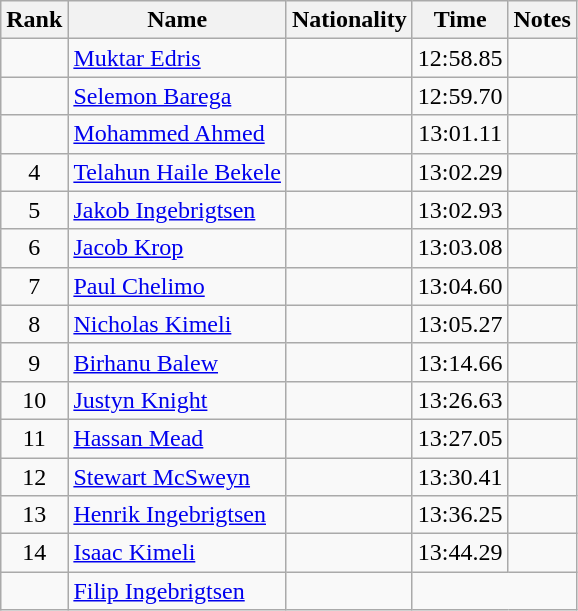<table class="wikitable sortable" style="text-align:center">
<tr>
<th>Rank</th>
<th>Name</th>
<th>Nationality</th>
<th>Time</th>
<th>Notes</th>
</tr>
<tr>
<td></td>
<td align=left><a href='#'>Muktar Edris</a></td>
<td align=left></td>
<td>12:58.85</td>
<td></td>
</tr>
<tr>
<td></td>
<td align=left><a href='#'>Selemon Barega</a></td>
<td align=left></td>
<td>12:59.70</td>
<td></td>
</tr>
<tr>
<td></td>
<td align=left><a href='#'>Mohammed Ahmed</a></td>
<td align=left></td>
<td>13:01.11</td>
<td></td>
</tr>
<tr>
<td>4</td>
<td align=left><a href='#'>Telahun Haile Bekele</a></td>
<td align=left></td>
<td>13:02.29</td>
<td></td>
</tr>
<tr>
<td>5</td>
<td align=left><a href='#'>Jakob Ingebrigtsen</a></td>
<td align=left></td>
<td>13:02.93</td>
<td></td>
</tr>
<tr>
<td>6</td>
<td align=left><a href='#'>Jacob Krop</a></td>
<td align=left></td>
<td>13:03.08</td>
<td></td>
</tr>
<tr>
<td>7</td>
<td align=left><a href='#'>Paul Chelimo</a></td>
<td align=left></td>
<td>13:04.60</td>
<td></td>
</tr>
<tr>
<td>8</td>
<td align=left><a href='#'>Nicholas Kimeli</a></td>
<td align=left></td>
<td>13:05.27</td>
<td></td>
</tr>
<tr>
<td>9</td>
<td align=left><a href='#'>Birhanu Balew</a></td>
<td align=left></td>
<td>13:14.66</td>
<td></td>
</tr>
<tr>
<td>10</td>
<td align=left><a href='#'>Justyn Knight</a></td>
<td align=left></td>
<td>13:26.63</td>
<td></td>
</tr>
<tr>
<td>11</td>
<td align=left><a href='#'>Hassan Mead</a></td>
<td align=left></td>
<td>13:27.05</td>
<td></td>
</tr>
<tr>
<td>12</td>
<td align=left><a href='#'>Stewart McSweyn</a></td>
<td align=left></td>
<td>13:30.41</td>
<td></td>
</tr>
<tr>
<td>13</td>
<td align=left><a href='#'>Henrik Ingebrigtsen</a></td>
<td align=left></td>
<td>13:36.25</td>
<td></td>
</tr>
<tr>
<td>14</td>
<td align=left><a href='#'>Isaac Kimeli</a></td>
<td align=left></td>
<td>13:44.29</td>
<td></td>
</tr>
<tr>
<td></td>
<td align=left><a href='#'>Filip Ingebrigtsen</a></td>
<td align=left></td>
<td colspan=2></td>
</tr>
</table>
